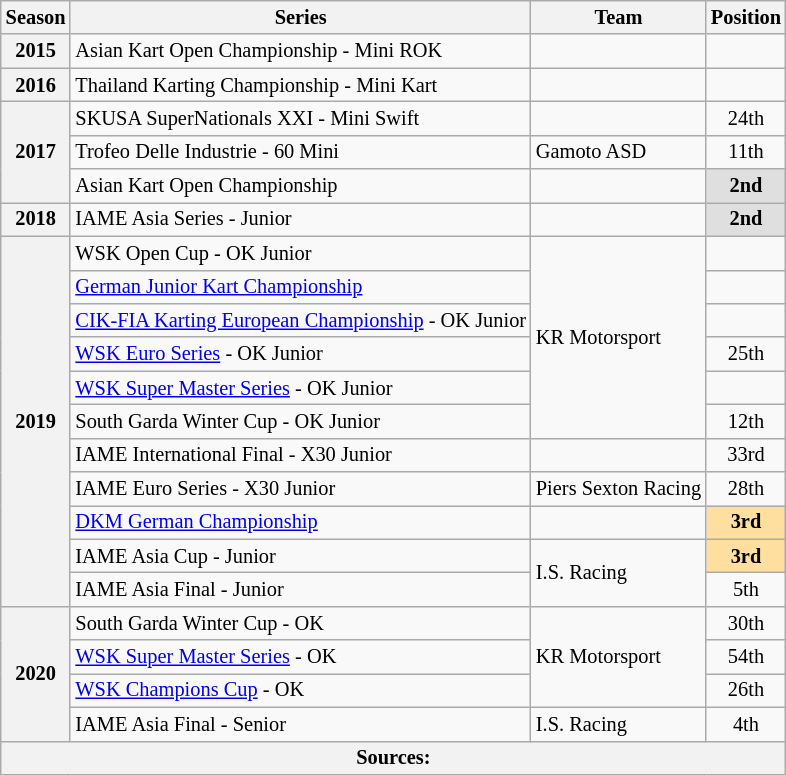<table class="wikitable" style="font-size: 85%; text-align:center">
<tr>
<th>Season</th>
<th>Series</th>
<th>Team</th>
<th>Position</th>
</tr>
<tr>
<th>2015</th>
<td align="left">Asian Kart Open Championship - Mini ROK</td>
<td align="left"></td>
<td></td>
</tr>
<tr>
<th>2016</th>
<td align="left">Thailand Karting Championship - Mini Kart</td>
<td align="left"></td>
<td></td>
</tr>
<tr>
<th rowspan=3>2017</th>
<td align="left">SKUSA SuperNationals XXI - Mini Swift</td>
<td align="left"></td>
<td>24th</td>
</tr>
<tr>
<td align="left">Trofeo Delle Industrie - 60 Mini</td>
<td align="left">Gamoto ASD</td>
<td>11th</td>
</tr>
<tr>
<td align="left">Asian Kart Open Championship</td>
<td align="left"></td>
<td style="background:#DFDFDF;"><strong>2nd</strong></td>
</tr>
<tr>
<th>2018</th>
<td align="left">IAME Asia Series - Junior</td>
<td align="left"></td>
<td style="background:#DFDFDF;"><strong>2nd</strong></td>
</tr>
<tr>
<th rowspan="11">2019</th>
<td align="left">WSK Open Cup - OK Junior</td>
<td rowspan="6" align="left">KR Motorsport</td>
<td></td>
</tr>
<tr>
<td align="left"><a href='#'>German Junior Kart Championship</a></td>
<td></td>
</tr>
<tr>
<td align="left"><a href='#'>CIK-FIA Karting European Championship</a> - OK Junior</td>
<td></td>
</tr>
<tr>
<td align="left"><a href='#'>WSK Euro Series</a> - OK Junior</td>
<td>25th</td>
</tr>
<tr>
<td align="left"><a href='#'>WSK Super Master Series</a> - OK Junior</td>
<td></td>
</tr>
<tr>
<td align="left">South Garda Winter Cup - OK Junior</td>
<td>12th</td>
</tr>
<tr>
<td align="left">IAME International Final - X30 Junior</td>
<td align="left"></td>
<td>33rd</td>
</tr>
<tr>
<td align="left">IAME Euro Series - X30 Junior</td>
<td align="left">Piers Sexton Racing</td>
<td>28th</td>
</tr>
<tr>
<td align="left"><a href='#'>DKM German Championship</a></td>
<td align="left"></td>
<td style="background:#FFDF9F;"><strong>3rd</strong></td>
</tr>
<tr>
<td align="left">IAME Asia Cup - Junior</td>
<td rowspan="2" align="left">I.S. Racing</td>
<td style="background:#FFDF9F;"><strong>3rd</strong></td>
</tr>
<tr>
<td align="left">IAME Asia Final - Junior</td>
<td>5th</td>
</tr>
<tr>
<th rowspan="4">2020</th>
<td align="left">South Garda Winter Cup - OK</td>
<td rowspan="3" align="left">KR Motorsport</td>
<td>30th</td>
</tr>
<tr>
<td align="left"><a href='#'>WSK Super Master Series</a> - OK</td>
<td>54th</td>
</tr>
<tr>
<td align="left"><a href='#'>WSK Champions Cup</a> - OK</td>
<td>26th</td>
</tr>
<tr>
<td align="left">IAME Asia Final - Senior</td>
<td align="left">I.S. Racing</td>
<td>4th</td>
</tr>
<tr>
<th colspan="4">Sources:</th>
</tr>
</table>
